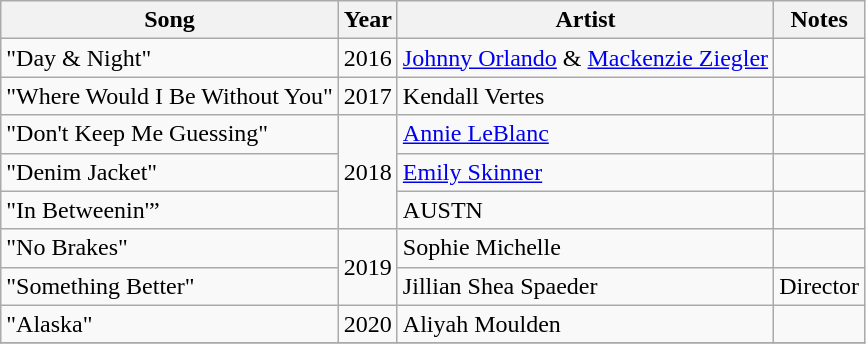<table class="wikitable sortable">
<tr>
<th>Song</th>
<th>Year</th>
<th>Artist</th>
<th class="unsortable">Notes</th>
</tr>
<tr>
<td>"Day & Night"</td>
<td>2016</td>
<td><a href='#'>Johnny Orlando</a> & <a href='#'>Mackenzie Ziegler</a></td>
<td></td>
</tr>
<tr>
<td>"Where Would I Be Without You"</td>
<td>2017</td>
<td>Kendall Vertes</td>
<td></td>
</tr>
<tr>
<td>"Don't Keep Me Guessing"</td>
<td rowspan="3">2018</td>
<td><a href='#'>Annie LeBlanc</a></td>
<td></td>
</tr>
<tr>
<td>"Denim Jacket"</td>
<td><a href='#'>Emily Skinner</a></td>
<td></td>
</tr>
<tr>
<td>"In Betweenin'”</td>
<td>AUSTN</td>
<td></td>
</tr>
<tr>
<td>"No Brakes"</td>
<td rowspan="2">2019</td>
<td>Sophie Michelle</td>
<td></td>
</tr>
<tr>
<td>"Something Better"</td>
<td>Jillian Shea Spaeder</td>
<td>Director</td>
</tr>
<tr>
<td>"Alaska"</td>
<td>2020</td>
<td>Aliyah Moulden</td>
<td></td>
</tr>
<tr>
</tr>
</table>
